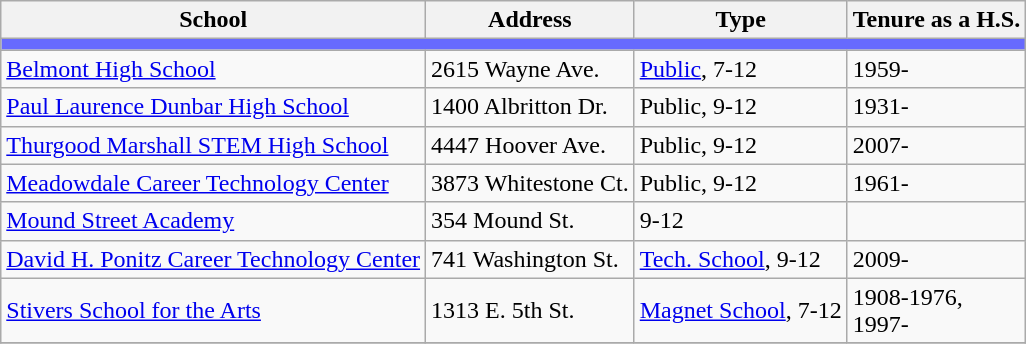<table class="wikitable sortable">
<tr>
<th>School</th>
<th>Address</th>
<th>Type</th>
<th>Tenure as a H.S.</th>
</tr>
<tr>
<th colspan="4" style="background:#676AFE;"></th>
</tr>
<tr>
<td><a href='#'>Belmont High School</a></td>
<td>2615 Wayne Ave.</td>
<td><a href='#'>Public</a>, 7-12</td>
<td>1959-</td>
</tr>
<tr>
<td><a href='#'>Paul Laurence Dunbar High School</a></td>
<td>1400 Albritton Dr.</td>
<td>Public, 9-12</td>
<td>1931-</td>
</tr>
<tr>
<td><a href='#'>Thurgood Marshall STEM High School</a></td>
<td>4447 Hoover Ave.</td>
<td>Public, 9-12</td>
<td>2007-</td>
</tr>
<tr>
<td><a href='#'>Meadowdale Career Technology Center</a></td>
<td>3873 Whitestone Ct.</td>
<td>Public, 9-12</td>
<td>1961-</td>
</tr>
<tr>
<td><a href='#'>Mound Street Academy</a></td>
<td>354 Mound St.</td>
<td>9-12</td>
<td></td>
</tr>
<tr>
<td><a href='#'>David H. Ponitz Career Technology Center</a></td>
<td>741 Washington St.</td>
<td><a href='#'>Tech. School</a>, 9-12</td>
<td>2009-</td>
</tr>
<tr>
<td><a href='#'>Stivers School for the Arts</a></td>
<td>1313 E. 5th St.</td>
<td><a href='#'>Magnet School</a>, 7-12</td>
<td>1908-1976,<br>1997-</td>
</tr>
<tr>
</tr>
</table>
